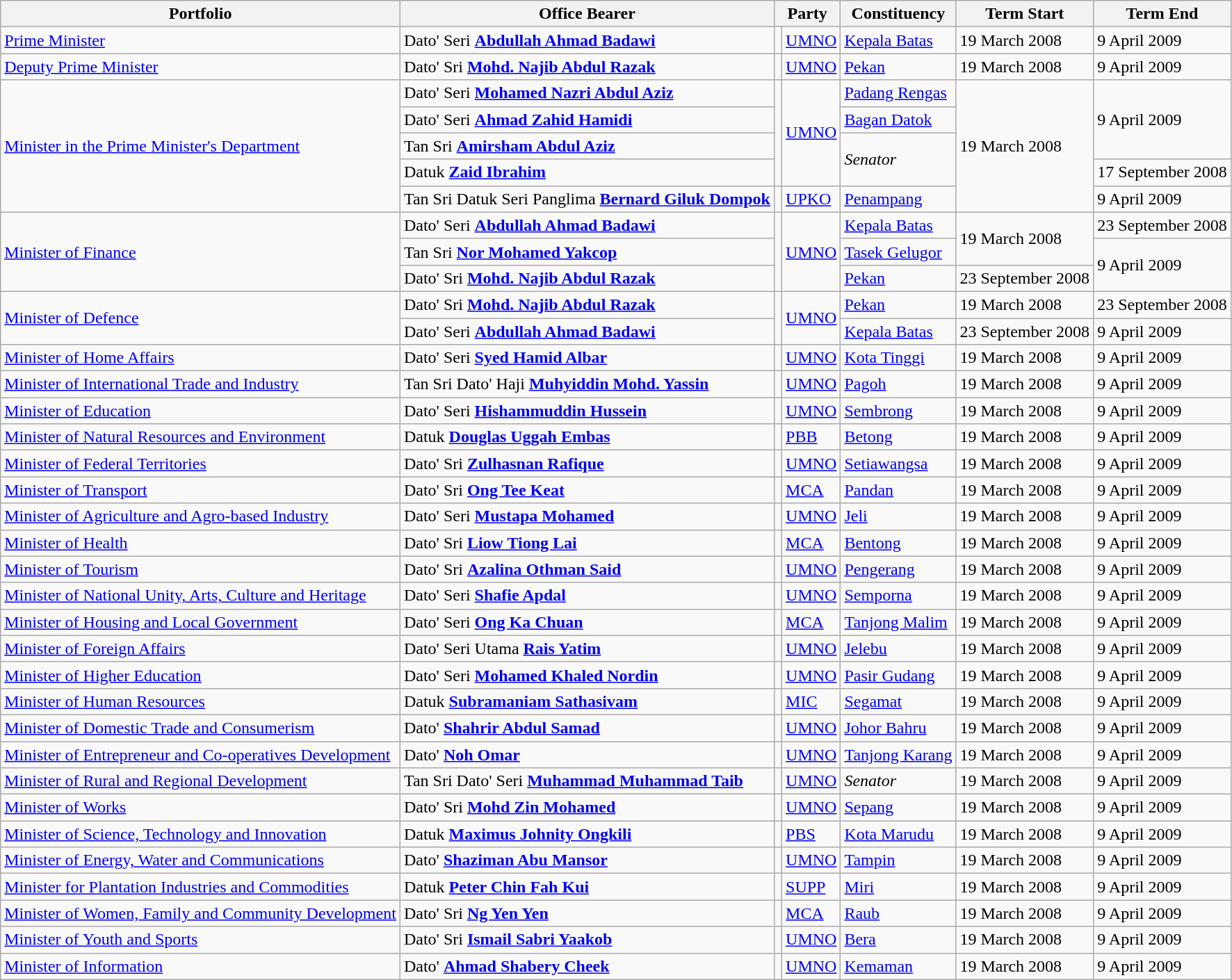<table class="sortable wikitable">
<tr>
<th>Portfolio</th>
<th>Office Bearer</th>
<th colspan=2>Party</th>
<th>Constituency</th>
<th>Term Start</th>
<th>Term End</th>
</tr>
<tr>
<td><a href='#'>Prime Minister</a></td>
<td>Dato' Seri <strong><a href='#'>Abdullah Ahmad Badawi</a></strong> </td>
<td bgcolor=></td>
<td><a href='#'>UMNO</a></td>
<td><a href='#'>Kepala Batas</a></td>
<td>19 March 2008</td>
<td>9 April 2009</td>
</tr>
<tr>
<td><a href='#'>Deputy Prime Minister</a></td>
<td>Dato' Sri <strong><a href='#'>Mohd. Najib Abdul Razak</a></strong> </td>
<td bgcolor=></td>
<td><a href='#'>UMNO</a></td>
<td><a href='#'>Pekan</a></td>
<td>19 March 2008</td>
<td>9 April 2009</td>
</tr>
<tr>
<td rowspan=5><a href='#'>Minister in the Prime Minister's Department</a></td>
<td>Dato' Seri <strong><a href='#'>Mohamed Nazri Abdul Aziz</a></strong> </td>
<td rowspan=4 bgcolor=></td>
<td rowspan=4><a href='#'>UMNO</a></td>
<td><a href='#'>Padang Rengas</a></td>
<td rowspan=5>19 March 2008</td>
<td rowspan=3>9 April 2009</td>
</tr>
<tr>
<td>Dato' Seri <strong><a href='#'>Ahmad Zahid Hamidi</a></strong> </td>
<td><a href='#'>Bagan Datok</a></td>
</tr>
<tr>
<td>Tan Sri <strong><a href='#'>Amirsham Abdul Aziz</a></strong></td>
<td rowspan=2><em>Senator</em></td>
</tr>
<tr>
<td>Datuk <strong><a href='#'>Zaid Ibrahim</a></strong></td>
<td>17 September 2008</td>
</tr>
<tr>
<td>Tan Sri Datuk Seri Panglima <strong><a href='#'>Bernard Giluk Dompok</a></strong> </td>
<td bgcolor=></td>
<td><a href='#'>UPKO</a></td>
<td><a href='#'>Penampang</a></td>
<td>9 April 2009</td>
</tr>
<tr>
<td rowspan=3><a href='#'>Minister of Finance</a></td>
<td>Dato' Seri <strong><a href='#'>Abdullah Ahmad Badawi</a></strong> </td>
<td rowspan=3 bgcolor=></td>
<td rowspan=3><a href='#'>UMNO</a></td>
<td><a href='#'>Kepala Batas</a></td>
<td rowspan=2>19 March 2008</td>
<td>23 September 2008</td>
</tr>
<tr>
<td>Tan Sri <strong><a href='#'>Nor Mohamed Yakcop</a></strong> </td>
<td><a href='#'>Tasek Gelugor</a></td>
<td rowspan=2>9 April 2009</td>
</tr>
<tr>
<td>Dato' Sri <strong><a href='#'>Mohd. Najib Abdul Razak</a></strong> </td>
<td><a href='#'>Pekan</a></td>
<td>23 September 2008</td>
</tr>
<tr>
<td rowspan=2><a href='#'>Minister of Defence</a></td>
<td>Dato' Sri <strong><a href='#'>Mohd. Najib Abdul Razak</a></strong> </td>
<td rowspan=2 bgcolor=></td>
<td rowspan=2><a href='#'>UMNO</a></td>
<td><a href='#'>Pekan</a></td>
<td>19 March 2008</td>
<td>23 September 2008</td>
</tr>
<tr>
<td>Dato' Seri <strong><a href='#'>Abdullah Ahmad Badawi</a></strong> </td>
<td><a href='#'>Kepala Batas</a></td>
<td>23 September 2008</td>
<td>9 April 2009</td>
</tr>
<tr>
<td><a href='#'>Minister of Home Affairs</a></td>
<td>Dato' Seri <strong><a href='#'>Syed Hamid Albar</a></strong> </td>
<td bgcolor=></td>
<td><a href='#'>UMNO</a></td>
<td><a href='#'>Kota Tinggi</a></td>
<td>19 March 2008</td>
<td>9 April 2009</td>
</tr>
<tr>
<td><a href='#'>Minister of International Trade and Industry</a></td>
<td>Tan Sri Dato' Haji <strong><a href='#'>Muhyiddin Mohd. Yassin</a></strong> </td>
<td bgcolor=></td>
<td><a href='#'>UMNO</a></td>
<td><a href='#'>Pagoh</a></td>
<td>19 March 2008</td>
<td>9 April 2009</td>
</tr>
<tr>
<td><a href='#'>Minister of Education</a></td>
<td>Dato' Seri <strong><a href='#'>Hishammuddin Hussein</a></strong> </td>
<td bgcolor=></td>
<td><a href='#'>UMNO</a></td>
<td><a href='#'>Sembrong</a></td>
<td>19 March 2008</td>
<td>9 April 2009</td>
</tr>
<tr>
<td><a href='#'>Minister of Natural Resources and Environment</a></td>
<td>Datuk <strong><a href='#'>Douglas Uggah Embas</a></strong> </td>
<td bgcolor=></td>
<td><a href='#'>PBB</a></td>
<td><a href='#'>Betong</a></td>
<td>19 March 2008</td>
<td>9 April 2009</td>
</tr>
<tr>
<td><a href='#'>Minister of Federal Territories</a></td>
<td>Dato' Sri <strong><a href='#'>Zulhasnan Rafique</a></strong> </td>
<td bgcolor=></td>
<td><a href='#'>UMNO</a></td>
<td><a href='#'>Setiawangsa</a></td>
<td>19 March 2008</td>
<td>9 April 2009</td>
</tr>
<tr>
<td><a href='#'>Minister of Transport</a></td>
<td>Dato' Sri <strong><a href='#'>Ong Tee Keat</a></strong> </td>
<td bgcolor=></td>
<td><a href='#'>MCA</a></td>
<td><a href='#'>Pandan</a></td>
<td>19 March 2008</td>
<td>9 April 2009</td>
</tr>
<tr>
<td><a href='#'>Minister of Agriculture and Agro-based Industry</a></td>
<td>Dato' Seri <strong><a href='#'>Mustapa Mohamed</a></strong> </td>
<td bgcolor=></td>
<td><a href='#'>UMNO</a></td>
<td><a href='#'>Jeli</a></td>
<td>19 March 2008</td>
<td>9 April 2009</td>
</tr>
<tr>
<td><a href='#'>Minister of Health</a></td>
<td>Dato' Sri <strong><a href='#'>Liow Tiong Lai</a></strong> </td>
<td bgcolor=></td>
<td><a href='#'>MCA</a></td>
<td><a href='#'>Bentong</a></td>
<td>19 March 2008</td>
<td>9 April 2009</td>
</tr>
<tr>
<td><a href='#'>Minister of Tourism</a></td>
<td>Dato' Sri <strong><a href='#'>Azalina Othman Said</a></strong> </td>
<td bgcolor=></td>
<td><a href='#'>UMNO</a></td>
<td><a href='#'>Pengerang</a></td>
<td>19 March 2008</td>
<td>9 April 2009</td>
</tr>
<tr>
<td><a href='#'>Minister of National Unity, Arts, Culture and Heritage</a></td>
<td>Dato' Seri <strong><a href='#'>Shafie Apdal</a></strong> </td>
<td bgcolor=></td>
<td><a href='#'>UMNO</a></td>
<td><a href='#'>Semporna</a></td>
<td>19 March 2008</td>
<td>9 April 2009</td>
</tr>
<tr>
<td><a href='#'>Minister of Housing and Local Government</a></td>
<td>Dato' Seri <strong><a href='#'>Ong Ka Chuan</a></strong> </td>
<td bgcolor=></td>
<td><a href='#'>MCA</a></td>
<td><a href='#'>Tanjong Malim</a></td>
<td>19 March 2008</td>
<td>9 April 2009</td>
</tr>
<tr>
<td><a href='#'>Minister of Foreign Affairs</a></td>
<td>Dato' Seri Utama <strong><a href='#'>Rais Yatim</a></strong> </td>
<td bgcolor=></td>
<td><a href='#'>UMNO</a></td>
<td><a href='#'>Jelebu</a></td>
<td>19 March 2008</td>
<td>9 April 2009</td>
</tr>
<tr>
<td><a href='#'>Minister of Higher Education</a></td>
<td>Dato' Seri <strong><a href='#'>Mohamed Khaled Nordin</a></strong> </td>
<td bgcolor=></td>
<td><a href='#'>UMNO</a></td>
<td><a href='#'>Pasir Gudang</a></td>
<td>19 March 2008</td>
<td>9 April 2009</td>
</tr>
<tr>
<td><a href='#'>Minister of Human Resources</a></td>
<td>Datuk <strong><a href='#'>Subramaniam Sathasivam</a></strong> </td>
<td bgcolor=></td>
<td><a href='#'>MIC</a></td>
<td><a href='#'>Segamat</a></td>
<td>19 March 2008</td>
<td>9 April 2009</td>
</tr>
<tr>
<td><a href='#'>Minister of Domestic Trade and Consumerism</a></td>
<td>Dato' <strong><a href='#'>Shahrir Abdul Samad</a></strong> </td>
<td bgcolor=></td>
<td><a href='#'>UMNO</a></td>
<td><a href='#'>Johor Bahru</a></td>
<td>19 March 2008</td>
<td>9 April 2009</td>
</tr>
<tr>
<td><a href='#'>Minister of Entrepreneur and Co-operatives Development</a></td>
<td>Dato' <strong><a href='#'>Noh Omar</a></strong> </td>
<td bgcolor=></td>
<td><a href='#'>UMNO</a></td>
<td><a href='#'>Tanjong Karang</a></td>
<td>19 March 2008</td>
<td>9 April 2009</td>
</tr>
<tr>
<td><a href='#'>Minister of Rural and Regional Development</a></td>
<td>Tan Sri Dato' Seri <strong><a href='#'>Muhammad Muhammad Taib</a></strong> </td>
<td bgcolor=></td>
<td><a href='#'>UMNO</a></td>
<td><em>Senator</em></td>
<td>19 March 2008</td>
<td>9 April 2009</td>
</tr>
<tr>
<td><a href='#'>Minister of Works</a></td>
<td>Dato' Sri <strong><a href='#'>Mohd Zin Mohamed</a></strong> </td>
<td bgcolor=></td>
<td><a href='#'>UMNO</a></td>
<td><a href='#'>Sepang</a></td>
<td>19 March 2008</td>
<td>9 April 2009</td>
</tr>
<tr>
<td><a href='#'>Minister of Science, Technology and Innovation</a></td>
<td>Datuk <strong><a href='#'>Maximus Johnity Ongkili</a></strong> </td>
<td bgcolor=></td>
<td><a href='#'>PBS</a></td>
<td><a href='#'>Kota Marudu</a></td>
<td>19 March 2008</td>
<td>9 April 2009</td>
</tr>
<tr>
<td><a href='#'>Minister of Energy, Water and Communications</a></td>
<td>Dato' <strong><a href='#'>Shaziman Abu Mansor</a></strong> </td>
<td bgcolor=></td>
<td><a href='#'>UMNO</a></td>
<td><a href='#'>Tampin</a></td>
<td>19 March 2008</td>
<td>9 April 2009</td>
</tr>
<tr>
<td><a href='#'>Minister for Plantation Industries and Commodities</a></td>
<td>Datuk <strong><a href='#'>Peter Chin Fah Kui</a></strong> </td>
<td bgcolor=></td>
<td><a href='#'>SUPP</a></td>
<td><a href='#'>Miri</a></td>
<td>19 March 2008</td>
<td>9 April 2009</td>
</tr>
<tr>
<td><a href='#'>Minister of Women, Family and Community Development</a></td>
<td>Dato' Sri <strong><a href='#'>Ng Yen Yen</a></strong> </td>
<td bgcolor=></td>
<td><a href='#'>MCA</a></td>
<td><a href='#'>Raub</a></td>
<td>19 March 2008</td>
<td>9 April 2009</td>
</tr>
<tr>
<td><a href='#'>Minister of Youth and Sports</a></td>
<td>Dato' Sri <strong><a href='#'>Ismail Sabri Yaakob</a></strong> </td>
<td bgcolor=></td>
<td><a href='#'>UMNO</a></td>
<td><a href='#'>Bera</a></td>
<td>19 March 2008</td>
<td>9 April 2009</td>
</tr>
<tr>
<td><a href='#'>Minister of Information</a></td>
<td>Dato' <strong><a href='#'>Ahmad Shabery Cheek</a></strong> </td>
<td bgcolor=></td>
<td><a href='#'>UMNO</a></td>
<td><a href='#'>Kemaman</a></td>
<td>19 March 2008</td>
<td>9 April 2009</td>
</tr>
</table>
